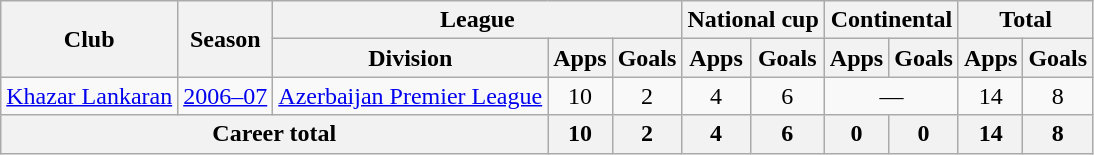<table class="wikitable" style="text-align:center">
<tr>
<th rowspan="2">Club</th>
<th rowspan="2">Season</th>
<th colspan="3">League</th>
<th colspan="2">National cup</th>
<th colspan="2">Continental</th>
<th colspan="2">Total</th>
</tr>
<tr>
<th>Division</th>
<th>Apps</th>
<th>Goals</th>
<th>Apps</th>
<th>Goals</th>
<th>Apps</th>
<th>Goals</th>
<th>Apps</th>
<th>Goals</th>
</tr>
<tr>
<td><a href='#'>Khazar Lankaran</a></td>
<td><a href='#'>2006–07</a></td>
<td><a href='#'>Azerbaijan Premier League</a></td>
<td>10</td>
<td>2</td>
<td>4</td>
<td>6</td>
<td colspan="2">—</td>
<td>14</td>
<td>8</td>
</tr>
<tr>
<th colspan="3">Career total</th>
<th>10</th>
<th>2</th>
<th>4</th>
<th>6</th>
<th>0</th>
<th>0</th>
<th>14</th>
<th>8</th>
</tr>
</table>
